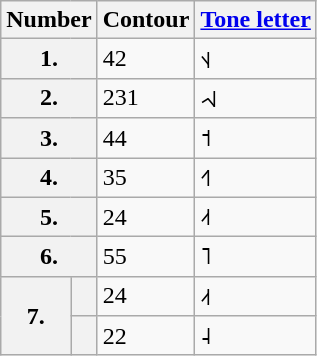<table class="wikitable">
<tr>
<th colspan="2">Number</th>
<th>Contour</th>
<th><a href='#'>Tone letter</a></th>
</tr>
<tr>
<th colspan="2">1.</th>
<td>42</td>
<td>˦˨</td>
</tr>
<tr>
<th colspan="2">2.</th>
<td>231</td>
<td>˨˧˩</td>
</tr>
<tr>
<th colspan="2">3.</th>
<td>44</td>
<td>˦</td>
</tr>
<tr>
<th colspan="2">4.</th>
<td>35</td>
<td>˧˥</td>
</tr>
<tr>
<th colspan="2">5.</th>
<td>24</td>
<td>˨˦</td>
</tr>
<tr>
<th colspan="2">6.</th>
<td>55</td>
<td>˥</td>
</tr>
<tr>
<th rowspan="2">7.</th>
<th></th>
<td>24</td>
<td>˨˦</td>
</tr>
<tr>
<th></th>
<td>22</td>
<td>˨</td>
</tr>
</table>
